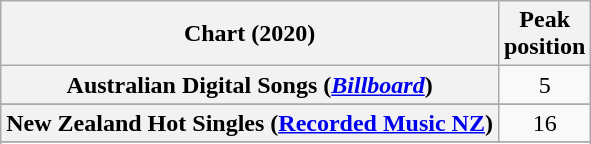<table class="wikitable sortable plainrowheaders" style="text-align:center">
<tr>
<th>Chart (2020)</th>
<th>Peak<br>position</th>
</tr>
<tr>
<th scope="row">Australian Digital Songs (<em><a href='#'>Billboard</a></em>)</th>
<td>5</td>
</tr>
<tr>
</tr>
<tr>
<th scope="row">New Zealand Hot Singles (<a href='#'>Recorded Music NZ</a>)</th>
<td>16</td>
</tr>
<tr>
</tr>
<tr>
</tr>
<tr>
</tr>
</table>
